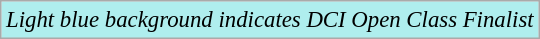<table class="wikitable" style="font-size:95%;">
<tr>
<td style="background-color:#afeeee"><em>Light blue background indicates DCI Open Class Finalist</em></td>
</tr>
</table>
